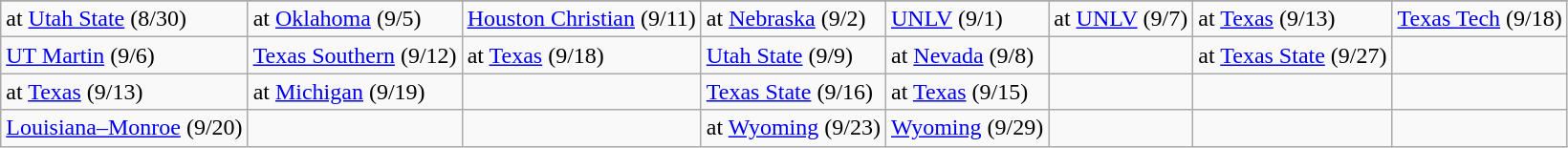<table class="wikitable">
<tr>
</tr>
<tr>
<td>at <a href='#'>Utah State</a> (8/30)</td>
<td>at <a href='#'>Oklahoma</a> (9/5)</td>
<td><a href='#'>Houston Christian</a> (9/11)</td>
<td>at <a href='#'>Nebraska</a> (9/2)</td>
<td><a href='#'>UNLV</a> (9/1)</td>
<td>at <a href='#'>UNLV</a> (9/7)</td>
<td>at <a href='#'>Texas</a> (9/13)</td>
<td><a href='#'>Texas Tech</a> (9/18)</td>
</tr>
<tr>
<td><a href='#'>UT Martin</a> (9/6)</td>
<td><a href='#'>Texas Southern</a> (9/12)</td>
<td>at <a href='#'>Texas</a> (9/18)</td>
<td><a href='#'>Utah State</a> (9/9)</td>
<td>at <a href='#'>Nevada</a> (9/8)</td>
<td></td>
<td>at <a href='#'>Texas State</a> (9/27)</td>
<td></td>
</tr>
<tr>
<td>at <a href='#'>Texas</a> (9/13)</td>
<td>at <a href='#'>Michigan</a> (9/19)</td>
<td></td>
<td><a href='#'>Texas State</a> (9/16)</td>
<td>at <a href='#'>Texas</a> (9/15)</td>
<td></td>
<td></td>
<td></td>
</tr>
<tr>
<td><a href='#'>Louisiana–Monroe</a> (9/20)</td>
<td></td>
<td></td>
<td>at <a href='#'>Wyoming</a> (9/23)</td>
<td><a href='#'>Wyoming</a> (9/29)</td>
<td></td>
<td></td>
<td></td>
</tr>
</table>
